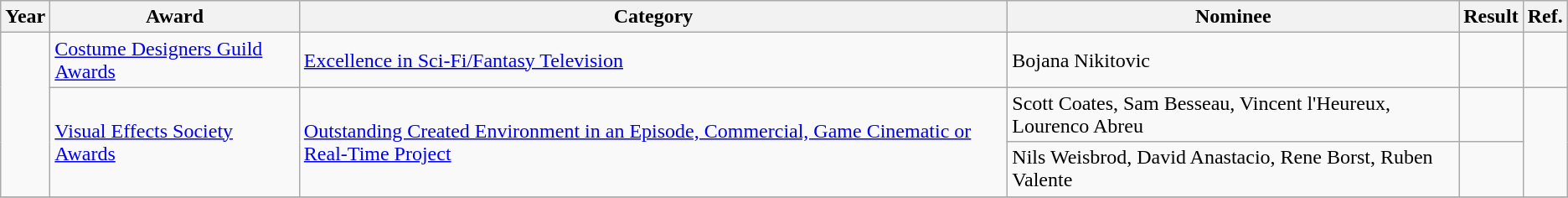<table class="wikitable plainrowheaders sortable">
<tr>
<th scope="col">Year</th>
<th scope="col">Award</th>
<th scope="col">Category</th>
<th scope="col">Nominee</th>
<th scope="col">Result</th>
<th scope="col">Ref.</th>
</tr>
<tr>
<td rowspan="3"></td>
<td><a href='#'>Costume Designers Guild Awards</a></td>
<td><a href='#'>Excellence in Sci-Fi/Fantasy Television</a></td>
<td>Bojana Nikitovic </td>
<td></td>
<td align="center"></td>
</tr>
<tr>
<td rowspan="2"><a href='#'>Visual Effects Society Awards</a></td>
<td rowspan="2"><a href='#'>Outstanding Created Environment in an Episode, Commercial, Game Cinematic or Real-Time Project</a></td>
<td>Scott Coates, Sam Besseau, Vincent l'Heureux, Lourenco Abreu </td>
<td></td>
<td rowspan="2" align="center"></td>
</tr>
<tr>
<td>Nils Weisbrod, David Anastacio, Rene Borst, Ruben Valente </td>
<td></td>
</tr>
<tr>
</tr>
</table>
